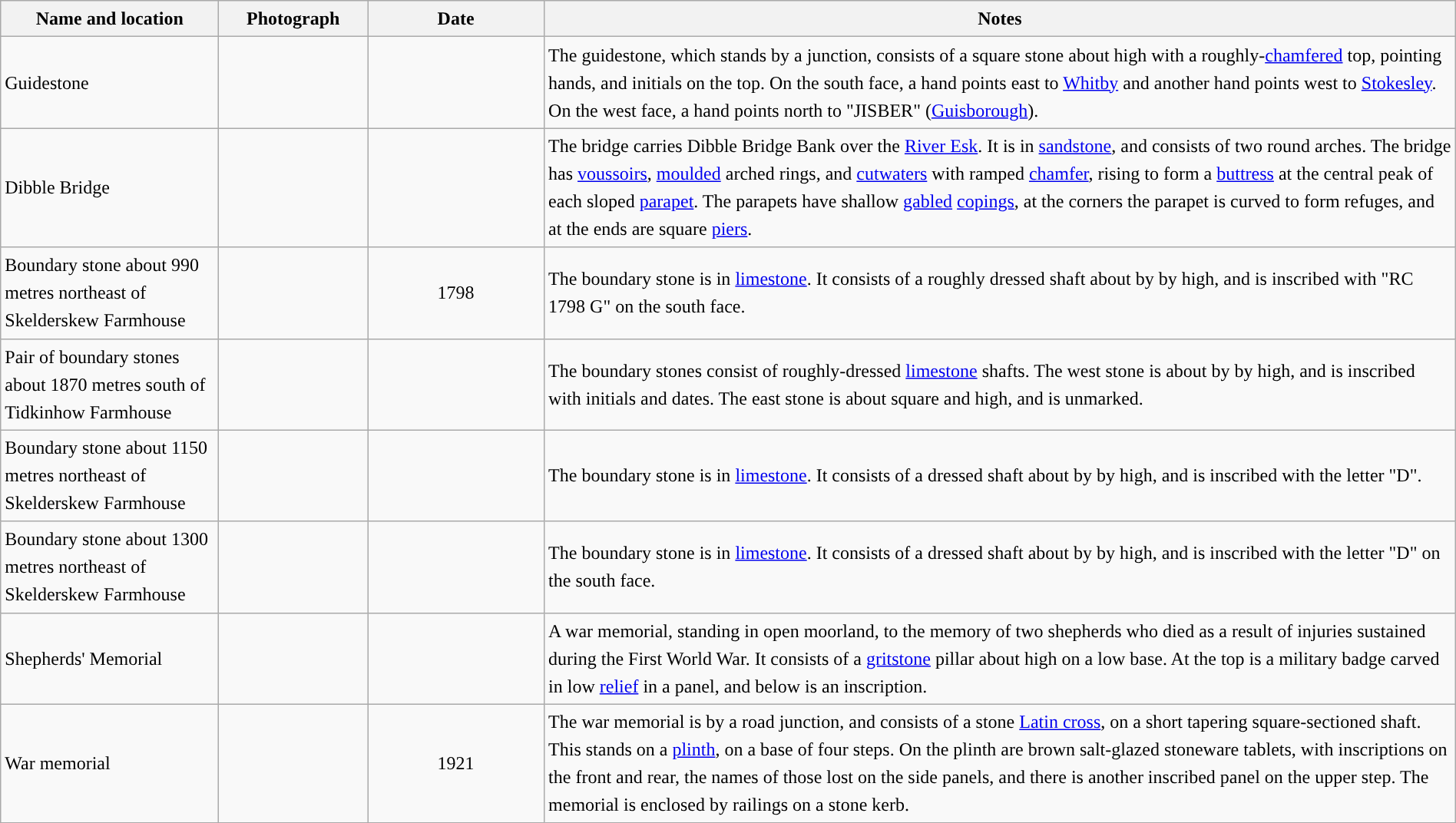<table class="wikitable sortable plainrowheaders" style="width:100%;border:0px;text-align:left;line-height:150%;">
<tr>
<th scope="col"  style="width:150px">Name and location</th>
<th scope="col"  style="width:100px" class="unsortable">Photograph</th>
<th scope="col"  style="width:120px">Date</th>
<th scope="col"  style="width:650px" class="unsortable">Notes</th>
</tr>
<tr>
<td>Guidestone<br><small></small></td>
<td></td>
<td align="center"></td>
<td>The guidestone, which stands by a junction, consists of a square stone about  high with a roughly-<a href='#'>chamfered</a> top, pointing hands, and initials on the top.  On the south face, a hand points east to <a href='#'>Whitby</a> and another hand points west to <a href='#'>Stokesley</a>.  On the west face, a hand points north to "JISBER" (<a href='#'>Guisborough</a>).</td>
</tr>
<tr>
<td>Dibble Bridge<br><small></small></td>
<td></td>
<td align="center"></td>
<td>The bridge carries Dibble Bridge Bank over the <a href='#'>River Esk</a>.  It is in <a href='#'>sandstone</a>, and consists of two round arches.  The bridge has <a href='#'>voussoirs</a>, <a href='#'>moulded</a> arched rings, and <a href='#'>cutwaters</a> with ramped <a href='#'>chamfer</a>, rising to form a <a href='#'>buttress</a> at the central peak of each sloped <a href='#'>parapet</a>. The parapets have shallow <a href='#'>gabled</a> <a href='#'>copings</a>, at the corners the parapet is curved to form refuges, and at the ends are square <a href='#'>piers</a>.</td>
</tr>
<tr>
<td>Boundary stone about 990 metres northeast of Skelderskew Farmhouse<br><small></small></td>
<td></td>
<td align="center">1798</td>
<td>The boundary stone is in <a href='#'>limestone</a>.  It consists of a roughly dressed shaft about  by  by  high, and is inscribed with "RC 1798 G" on the south face.</td>
</tr>
<tr>
<td>Pair of boundary stones about 1870 metres south of Tidkinhow Farmhouse<br><small></small></td>
<td></td>
<td align="center"></td>
<td>The boundary stones consist of roughly-dressed <a href='#'>limestone</a> shafts.  The west stone is about  by  by  high, and is inscribed with initials and dates.  The east stone is about  square and  high, and is unmarked.</td>
</tr>
<tr>
<td>Boundary stone about 1150 metres northeast of Skelderskew Farmhouse<br><small></small></td>
<td></td>
<td align="center"></td>
<td>The boundary stone is in <a href='#'>limestone</a>.  It consists of a dressed shaft about  by  by  high, and is inscribed with the letter "D".</td>
</tr>
<tr>
<td>Boundary stone about 1300 metres northeast of Skelderskew Farmhouse<br><small></small></td>
<td></td>
<td align="center"></td>
<td>The boundary stone is in <a href='#'>limestone</a>.  It consists of a dressed shaft about  by  by  high, and is inscribed with the letter "D" on the south face.</td>
</tr>
<tr>
<td>Shepherds' Memorial<br><small></small></td>
<td></td>
<td align="center"></td>
<td>A war memorial, standing in open moorland, to the memory of two shepherds who died as a result of injuries sustained during the First World War.  It consists of a <a href='#'>gritstone</a> pillar about  high on a low base.  At the top is a military badge carved in low <a href='#'>relief</a> in a panel, and below is an inscription.</td>
</tr>
<tr>
<td>War memorial<br><small></small></td>
<td></td>
<td align="center">1921</td>
<td>The war memorial is by a road junction, and consists of a stone <a href='#'>Latin cross</a>, on a short tapering square-sectioned shaft.   This stands on a <a href='#'>plinth</a>, on a base of four steps.  On the plinth are brown salt-glazed stoneware tablets, with inscriptions on the front and rear, the names of those lost on the side panels, and there is another inscribed panel on the upper step.  The memorial is enclosed by railings on a stone kerb.</td>
</tr>
<tr>
</tr>
</table>
